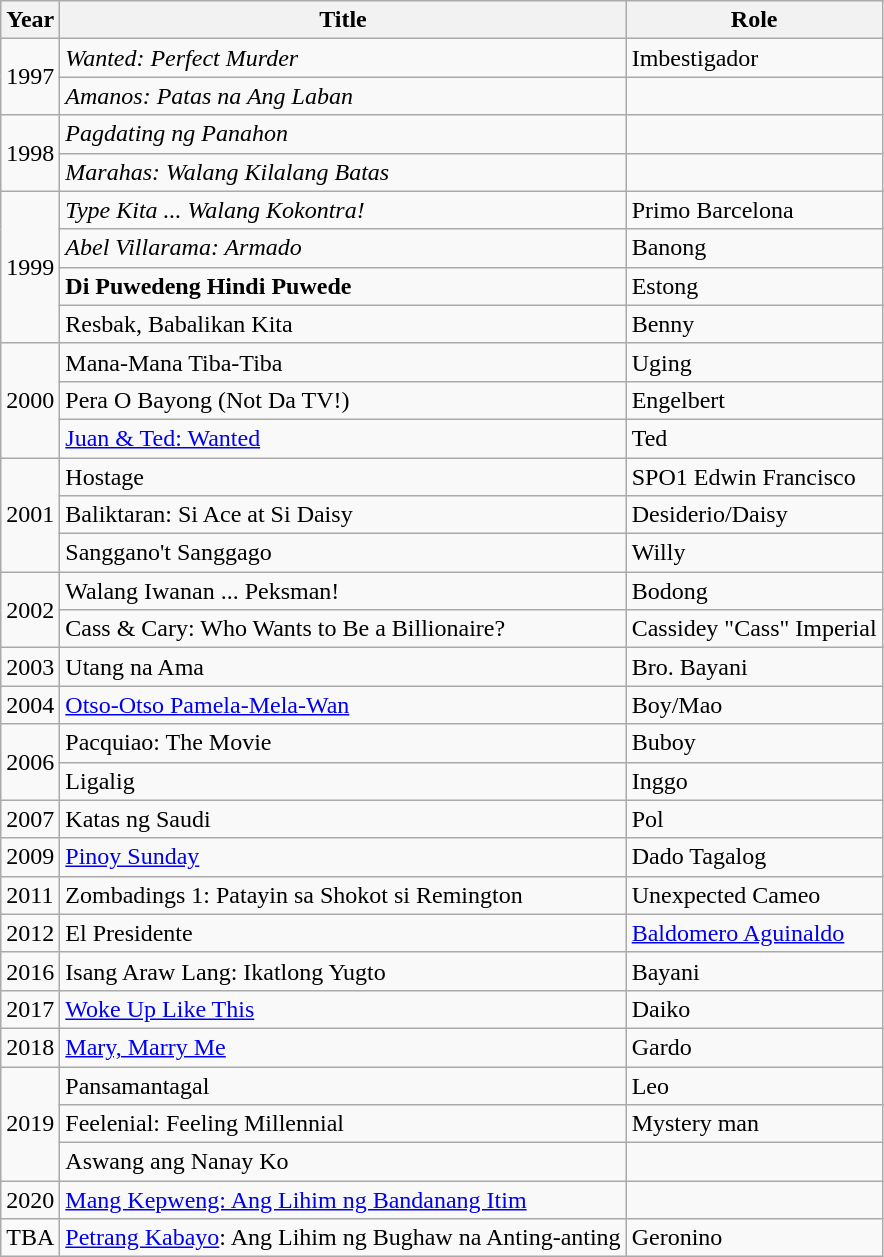<table class="wikitable">
<tr>
<th>Year</th>
<th>Title</th>
<th>Role</th>
</tr>
<tr>
<td rowspan="2">1997</td>
<td><em>Wanted: Perfect Murder</em></td>
<td>Imbestigador</td>
</tr>
<tr>
<td><em>Amanos: Patas na Ang Laban</em></td>
<td></td>
</tr>
<tr>
<td rowspan="2">1998</td>
<td><em>Pagdating ng Panahon</em></td>
<td></td>
</tr>
<tr>
<td><em>Marahas: Walang Kilalang Batas</em></td>
<td></td>
</tr>
<tr>
<td rowspan="4">1999</td>
<td><em>Type Kita ... Walang Kokontra!</em></td>
<td>Primo Barcelona</td>
</tr>
<tr>
<td><em>Abel Villarama: Armado</em></td>
<td>Banong</td>
</tr>
<tr>
<td><strong>Di Puwedeng Hindi Puwede<em></td>
<td>Estong</td>
</tr>
<tr>
<td></em>Resbak, Babalikan Kita<em></td>
<td>Benny</td>
</tr>
<tr>
<td rowspan="3">2000</td>
<td></em>Mana-Mana Tiba-Tiba<em></td>
<td>Uging</td>
</tr>
<tr>
<td></em>Pera O Bayong (Not Da TV!)<em></td>
<td>Engelbert</td>
</tr>
<tr>
<td></em><a href='#'>Juan & Ted: Wanted</a><em></td>
<td>Ted</td>
</tr>
<tr>
<td rowspan="3">2001</td>
<td></em>Hostage<em></td>
<td>SPO1 Edwin Francisco</td>
</tr>
<tr>
<td></em>Baliktaran: Si Ace at Si Daisy<em></td>
<td>Desiderio/Daisy</td>
</tr>
<tr>
<td></em>Sanggano't Sanggago<em></td>
<td>Willy</td>
</tr>
<tr>
<td rowspan="2">2002</td>
<td></em>Walang Iwanan ... Peksman!<em></td>
<td>Bodong</td>
</tr>
<tr>
<td></em>Cass & Cary: Who Wants to Be a Billionaire?<em></td>
<td>Cassidey "Cass" Imperial</td>
</tr>
<tr>
<td>2003</td>
<td></em>Utang na Ama<em></td>
<td>Bro. Bayani</td>
</tr>
<tr>
<td>2004</td>
<td></em><a href='#'>Otso-Otso Pamela-Mela-Wan</a><em></td>
<td>Boy/Mao</td>
</tr>
<tr>
<td rowspan="2">2006</td>
<td></em>Pacquiao: The Movie<em></td>
<td>Buboy</td>
</tr>
<tr>
<td></em>Ligalig<em></td>
<td>Inggo</td>
</tr>
<tr>
<td>2007</td>
<td></em>Katas ng Saudi<em></td>
<td>Pol</td>
</tr>
<tr>
<td>2009</td>
<td></em><a href='#'>Pinoy Sunday</a><em></td>
<td>Dado Tagalog</td>
</tr>
<tr>
<td>2011</td>
<td></em>Zombadings 1: Patayin sa Shokot si Remington<em></td>
<td>Unexpected Cameo</td>
</tr>
<tr>
<td>2012</td>
<td></em>El Presidente<em></td>
<td><a href='#'>Baldomero Aguinaldo</a></td>
</tr>
<tr>
<td>2016</td>
<td></em>Isang Araw Lang: Ikatlong Yugto<em></td>
<td>Bayani</td>
</tr>
<tr>
<td>2017</td>
<td></em><a href='#'>Woke Up Like This</a><em></td>
<td>Daiko</td>
</tr>
<tr>
<td>2018</td>
<td></em><a href='#'>Mary, Marry Me</a><em></td>
<td>Gardo</td>
</tr>
<tr>
<td rowspan="3">2019</td>
<td></em>Pansamantagal<em></td>
<td>Leo</td>
</tr>
<tr>
<td></em>Feelenial: Feeling Millennial<em></td>
<td>Mystery man</td>
</tr>
<tr>
<td></em>Aswang ang Nanay Ko<em></td>
<td></td>
</tr>
<tr>
<td>2020</td>
<td></em><a href='#'>Mang Kepweng: Ang Lihim ng Bandanang Itim</a><em></td>
<td></td>
</tr>
<tr>
<td>TBA</td>
<td></em><a href='#'>Petrang Kabayo</a>: Ang Lihim ng Bughaw na Anting-anting<em></td>
<td>Geronino</td>
</tr>
</table>
